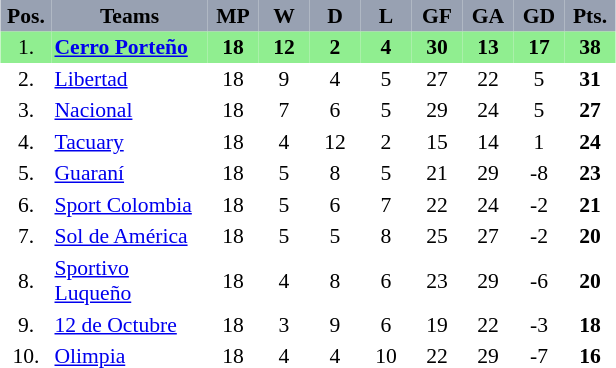<table class="sortable"  align=center style="margin:1em auto; font-size: 90%; border-collapse:collapse" border=0 cellspacing=0 cellpadding=2>
<tr align=center bgcolor=#98A1B2>
<th width=30><span>Pos.</span></th>
<th width=100>Teams</th>
<th width=30><span>MP</span></th>
<th width=30><span>W</span></th>
<th width=30><span>D</span></th>
<th width=30><span>L</span></th>
<th width=30><span>GF</span></th>
<th width=30><span>GA</span></th>
<th width=30><span>GD</span></th>
<th width=30><span>Pts.</span></th>
</tr>
<tr align=center style="background: #90EE90">
<td>1.</td>
<td align="left"><strong><a href='#'>Cerro Porteño</a></strong></td>
<td><strong>18</strong></td>
<td><strong>12</strong></td>
<td><strong>2</strong></td>
<td><strong>4</strong></td>
<td><strong>30</strong></td>
<td><strong>13</strong></td>
<td><strong>17</strong></td>
<td><strong>38</strong></td>
</tr>
<tr align=center>
<td>2.</td>
<td align="left"><a href='#'>Libertad</a></td>
<td>18</td>
<td>9</td>
<td>4</td>
<td>5</td>
<td>27</td>
<td>22</td>
<td>5</td>
<td><strong>31</strong></td>
</tr>
<tr align=center>
<td>3.</td>
<td align="left"><a href='#'>Nacional</a></td>
<td>18</td>
<td>7</td>
<td>6</td>
<td>5</td>
<td>29</td>
<td>24</td>
<td>5</td>
<td><strong>27</strong></td>
</tr>
<tr align=center>
<td>4.</td>
<td align="left"><a href='#'>Tacuary</a></td>
<td>18</td>
<td>4</td>
<td>12</td>
<td>2</td>
<td>15</td>
<td>14</td>
<td>1</td>
<td><strong>24</strong></td>
</tr>
<tr align=center>
<td>5.</td>
<td align="left"><a href='#'>Guaraní</a></td>
<td>18</td>
<td>5</td>
<td>8</td>
<td>5</td>
<td>21</td>
<td>29</td>
<td>-8</td>
<td><strong>23</strong></td>
</tr>
<tr align=center>
<td>6.</td>
<td align="left"><a href='#'>Sport Colombia</a></td>
<td>18</td>
<td>5</td>
<td>6</td>
<td>7</td>
<td>22</td>
<td>24</td>
<td>-2</td>
<td><strong>21</strong></td>
</tr>
<tr align=center>
<td>7.</td>
<td align="left"><a href='#'>Sol de América</a></td>
<td>18</td>
<td>5</td>
<td>5</td>
<td>8</td>
<td>25</td>
<td>27</td>
<td>-2</td>
<td><strong>20</strong></td>
</tr>
<tr align=center>
<td>8.</td>
<td align="left"><a href='#'>Sportivo Luqueño</a></td>
<td>18</td>
<td>4</td>
<td>8</td>
<td>6</td>
<td>23</td>
<td>29</td>
<td>-6</td>
<td><strong>20</strong></td>
</tr>
<tr align=center>
<td>9.</td>
<td align="left"><a href='#'>12 de Octubre</a></td>
<td>18</td>
<td>3</td>
<td>9</td>
<td>6</td>
<td>19</td>
<td>22</td>
<td>-3</td>
<td><strong>18</strong></td>
</tr>
<tr align=center>
<td>10.</td>
<td align="left"><a href='#'>Olimpia</a></td>
<td>18</td>
<td>4</td>
<td>4</td>
<td>10</td>
<td>22</td>
<td>29</td>
<td>-7</td>
<td><strong>16</strong></td>
</tr>
</table>
